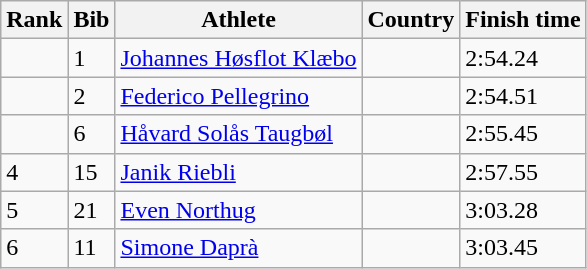<table class="wikitable sortable">
<tr>
<th>Rank</th>
<th>Bib</th>
<th>Athlete</th>
<th>Country</th>
<th>Finish time</th>
</tr>
<tr>
<td></td>
<td>1</td>
<td align="left"><a href='#'>Johannes Høsflot Klæbo</a></td>
<td align="left"></td>
<td>2:54.24</td>
</tr>
<tr>
<td></td>
<td>2</td>
<td align="left"><a href='#'>Federico Pellegrino</a></td>
<td align="left"></td>
<td>2:54.51</td>
</tr>
<tr>
<td></td>
<td>6</td>
<td align="left"><a href='#'>Håvard Solås Taugbøl</a></td>
<td align="left"></td>
<td>2:55.45</td>
</tr>
<tr>
<td>4</td>
<td>15</td>
<td align="left"><a href='#'>Janik Riebli</a></td>
<td align="left"></td>
<td>2:57.55</td>
</tr>
<tr>
<td>5</td>
<td>21</td>
<td align="left"><a href='#'>Even Northug</a></td>
<td align="left"></td>
<td>3:03.28</td>
</tr>
<tr>
<td>6</td>
<td>11</td>
<td align="left"><a href='#'>Simone Daprà</a></td>
<td align="left"></td>
<td>3:03.45</td>
</tr>
</table>
